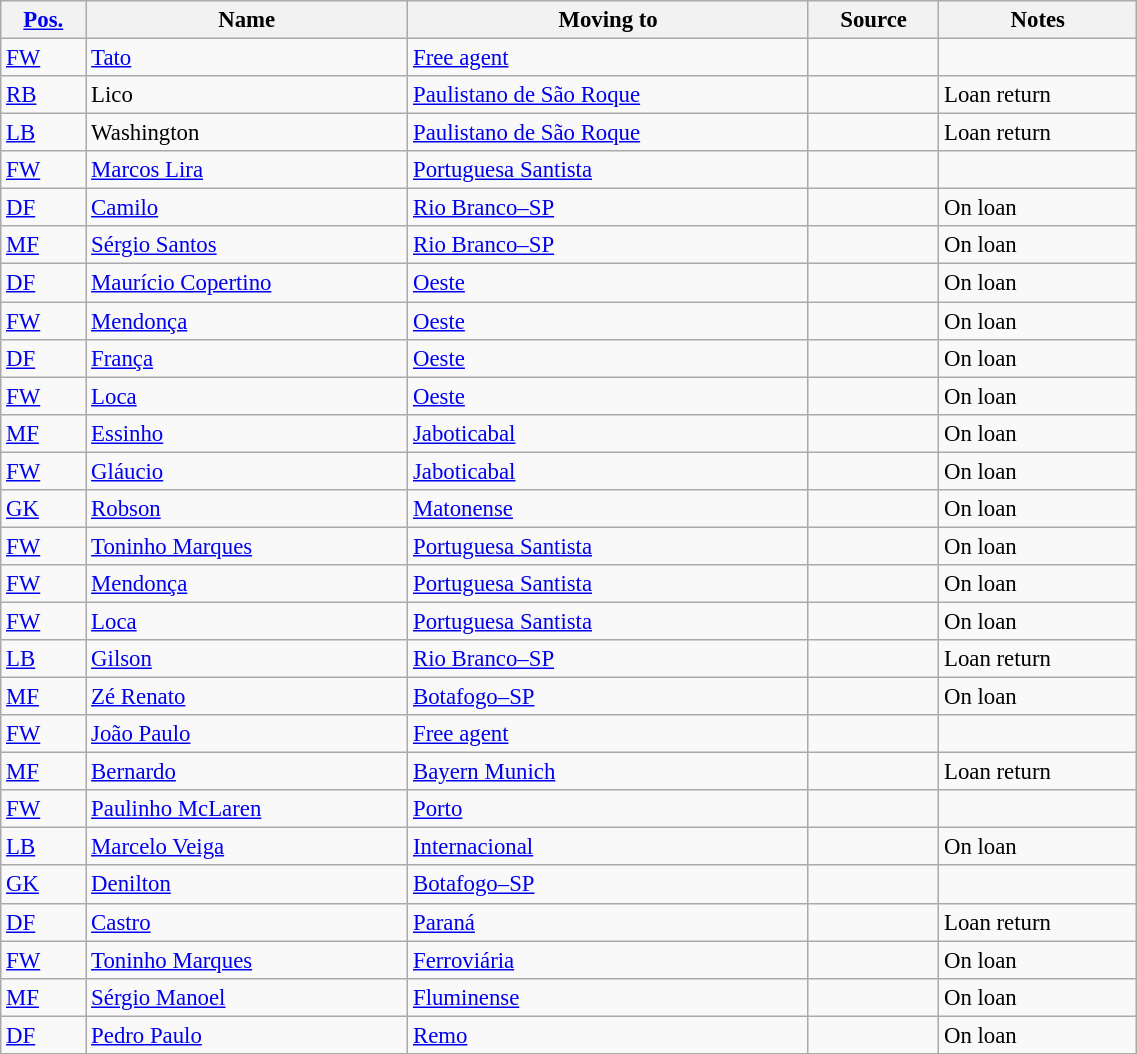<table class="wikitable sortable" style="width:60%; text-align:center; font-size:95%; text-align:left;">
<tr>
<th><a href='#'>Pos.</a></th>
<th>Name</th>
<th>Moving to</th>
<th>Source</th>
<th>Notes</th>
</tr>
<tr>
<td><a href='#'>FW</a></td>
<td style="text-align:left;"> <a href='#'>Tato</a></td>
<td style="text-align:left;"><a href='#'>Free agent</a></td>
<td></td>
<td></td>
</tr>
<tr>
<td><a href='#'>RB</a></td>
<td style="text-align:left;"> Lico</td>
<td style="text-align:left;"><a href='#'>Paulistano de São Roque</a></td>
<td></td>
<td>Loan return</td>
</tr>
<tr>
<td><a href='#'>LB</a></td>
<td style="text-align:left;"> Washington</td>
<td style="text-align:left;"><a href='#'>Paulistano de São Roque</a></td>
<td></td>
<td>Loan return</td>
</tr>
<tr>
<td><a href='#'>FW</a></td>
<td style="text-align:left;"> <a href='#'>Marcos Lira</a></td>
<td style="text-align:left;"><a href='#'>Portuguesa Santista</a></td>
<td></td>
<td></td>
</tr>
<tr>
<td><a href='#'>DF</a></td>
<td style="text-align:left;"> <a href='#'>Camilo</a></td>
<td style="text-align:left;"><a href='#'>Rio Branco–SP</a></td>
<td></td>
<td>On loan</td>
</tr>
<tr>
<td><a href='#'>MF</a></td>
<td style="text-align:left;"> <a href='#'>Sérgio Santos</a></td>
<td style="text-align:left;"><a href='#'>Rio Branco–SP</a></td>
<td></td>
<td>On loan</td>
</tr>
<tr>
<td><a href='#'>DF</a></td>
<td style="text-align:left;"> <a href='#'>Maurício Copertino</a></td>
<td style="text-align:left;"><a href='#'>Oeste</a></td>
<td></td>
<td>On loan</td>
</tr>
<tr>
<td><a href='#'>FW</a></td>
<td style="text-align:left;"> <a href='#'>Mendonça</a></td>
<td style="text-align:left;"><a href='#'>Oeste</a></td>
<td></td>
<td>On loan</td>
</tr>
<tr>
<td><a href='#'>DF</a></td>
<td style="text-align:left;"> <a href='#'>França</a></td>
<td style="text-align:left;"><a href='#'>Oeste</a></td>
<td></td>
<td>On loan</td>
</tr>
<tr>
<td><a href='#'>FW</a></td>
<td style="text-align:left;"> <a href='#'>Loca</a></td>
<td style="text-align:left;"><a href='#'>Oeste</a></td>
<td></td>
<td>On loan</td>
</tr>
<tr>
<td><a href='#'>MF</a></td>
<td style="text-align:left;"> <a href='#'>Essinho</a></td>
<td style="text-align:left;"><a href='#'>Jaboticabal</a></td>
<td></td>
<td>On loan</td>
</tr>
<tr>
<td><a href='#'>FW</a></td>
<td style="text-align:left;"> <a href='#'>Gláucio</a></td>
<td style="text-align:left;"><a href='#'>Jaboticabal</a></td>
<td></td>
<td>On loan</td>
</tr>
<tr>
<td><a href='#'>GK</a></td>
<td style="text-align:left;"> <a href='#'>Robson</a></td>
<td style="text-align:left;"><a href='#'>Matonense</a></td>
<td></td>
<td>On loan</td>
</tr>
<tr>
<td><a href='#'>FW</a></td>
<td style="text-align:left;"> <a href='#'>Toninho Marques</a></td>
<td style="text-align:left;"><a href='#'>Portuguesa Santista</a></td>
<td></td>
<td>On loan</td>
</tr>
<tr>
<td><a href='#'>FW</a></td>
<td style="text-align:left;"> <a href='#'>Mendonça</a></td>
<td style="text-align:left;"><a href='#'>Portuguesa Santista</a></td>
<td></td>
<td>On loan</td>
</tr>
<tr>
<td><a href='#'>FW</a></td>
<td style="text-align:left;"> <a href='#'>Loca</a></td>
<td style="text-align:left;"><a href='#'>Portuguesa Santista</a></td>
<td></td>
<td>On loan</td>
</tr>
<tr>
<td><a href='#'>LB</a></td>
<td style="text-align:left;"> <a href='#'>Gilson</a></td>
<td style="text-align:left;"><a href='#'>Rio Branco–SP</a></td>
<td></td>
<td>Loan return</td>
</tr>
<tr>
<td><a href='#'>MF</a></td>
<td style="text-align:left;"> <a href='#'>Zé Renato</a></td>
<td style="text-align:left;"><a href='#'>Botafogo–SP</a></td>
<td></td>
<td>On loan</td>
</tr>
<tr>
<td><a href='#'>FW</a></td>
<td style="text-align:left;"> <a href='#'>João Paulo</a></td>
<td style="text-align:left;"><a href='#'>Free agent</a></td>
<td></td>
<td></td>
</tr>
<tr>
<td><a href='#'>MF</a></td>
<td style="text-align:left;"> <a href='#'>Bernardo</a></td>
<td style="text-align:left;"><a href='#'>Bayern Munich</a> </td>
<td></td>
<td>Loan return</td>
</tr>
<tr>
<td><a href='#'>FW</a></td>
<td style="text-align:left;"> <a href='#'>Paulinho McLaren</a></td>
<td style="text-align:left;"><a href='#'>Porto</a> </td>
<td></td>
<td></td>
</tr>
<tr>
<td><a href='#'>LB</a></td>
<td style="text-align:left;"> <a href='#'>Marcelo Veiga</a></td>
<td style="text-align:left;"><a href='#'>Internacional</a></td>
<td></td>
<td>On loan</td>
</tr>
<tr>
<td><a href='#'>GK</a></td>
<td style="text-align:left;"> <a href='#'>Denilton</a></td>
<td style="text-align:left;"><a href='#'>Botafogo–SP</a></td>
<td></td>
<td></td>
</tr>
<tr>
<td><a href='#'>DF</a></td>
<td style="text-align:left;"> <a href='#'>Castro</a></td>
<td style="text-align:left;"><a href='#'>Paraná</a></td>
<td></td>
<td>Loan return</td>
</tr>
<tr>
<td><a href='#'>FW</a></td>
<td style="text-align:left;"> <a href='#'>Toninho Marques</a></td>
<td style="text-align:left;"><a href='#'>Ferroviária</a></td>
<td></td>
<td>On loan</td>
</tr>
<tr>
<td><a href='#'>MF</a></td>
<td style="text-align:left;"> <a href='#'>Sérgio Manoel</a></td>
<td style="text-align:left;"><a href='#'>Fluminense</a></td>
<td></td>
<td>On loan</td>
</tr>
<tr>
<td><a href='#'>DF</a></td>
<td style="text-align:left;"> <a href='#'>Pedro Paulo</a></td>
<td style="text-align:left;"><a href='#'>Remo</a></td>
<td></td>
<td>On loan</td>
</tr>
</table>
